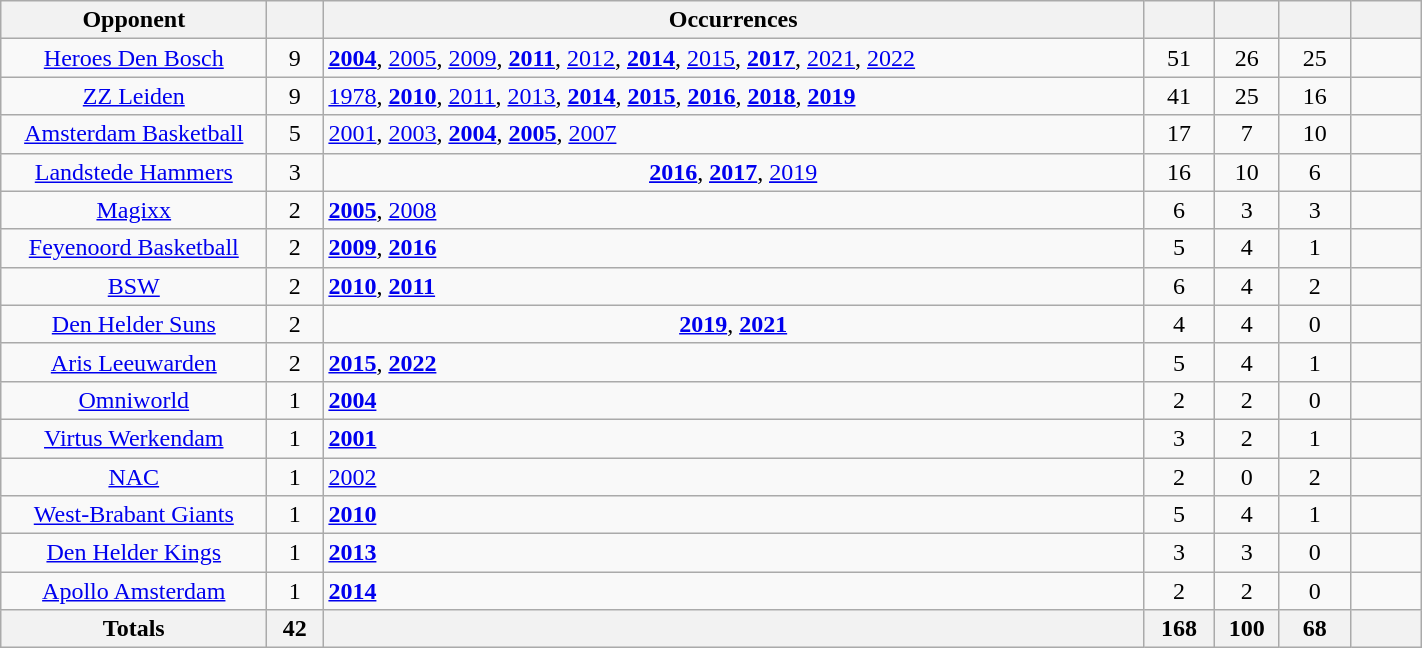<table class="wikitable sortable" style="text-align: center; width: 75%;">
<tr>
<th width="170">Opponent</th>
<th width="30"></th>
<th>Occurrences</th>
<th width="40"></th>
<th></th>
<th width="40"></th>
<th width="40"></th>
</tr>
<tr>
<td><a href='#'>Heroes Den Bosch</a></td>
<td>9</td>
<td align="left"><a href='#'><strong><u>2004</u></strong></a>, <a href='#'>2005</a>, <a href='#'>2009</a>, <a href='#'><strong>2011</strong></a>, <a href='#'>2012</a>, <a href='#'><strong><u>2014</u></strong></a>, <a href='#'><u>2015</u></a>, <a href='#'><strong>2017</strong></a>, <a href='#'>2021</a>, <a href='#'>2022</a></td>
<td>51</td>
<td>26</td>
<td>25</td>
<td></td>
</tr>
<tr>
<td><a href='#'>ZZ Leiden</a></td>
<td>9</td>
<td align="left"><a href='#'>1978</a>, <a href='#'><strong>2010</strong></a>, <a href='#'><u>2011</u></a>, <a href='#'>2013</a>, <a href='#'><strong>2014</strong></a>, <a href='#'><strong>2015</strong></a>, <a href='#'><strong>2016</strong></a>, <a href='#'><strong><u>2018</u></strong></a>, <a href='#'><strong>2019</strong></a></td>
<td>41</td>
<td>25</td>
<td>16</td>
<td></td>
</tr>
<tr>
<td><a href='#'>Amsterdam Basketball</a></td>
<td>5</td>
<td align="left"><a href='#'>2001</a>, <a href='#'>2003</a>, <a href='#'><strong>2004</strong></a>,  <a href='#'><strong>2005</strong></a>, <a href='#'>2007</a></td>
<td>17</td>
<td>7</td>
<td>10</td>
<td></td>
</tr>
<tr>
<td><a href='#'>Landstede Hammers</a></td>
<td>3</td>
<td><a href='#'><strong><u>2016</u></strong></a>, <a href='#'><strong><u>2017</u></strong></a>, <a href='#'><u>2019</u></a></td>
<td>16</td>
<td>10</td>
<td>6</td>
<td></td>
</tr>
<tr>
<td><a href='#'>Magixx</a></td>
<td>2</td>
<td align="left"><a href='#'><strong>2005</strong></a>, <a href='#'>2008</a></td>
<td>6</td>
<td>3</td>
<td>3</td>
<td></td>
</tr>
<tr>
<td><a href='#'>Feyenoord Basketball</a></td>
<td>2</td>
<td align="left"><a href='#'><strong>2009</strong></a>, <a href='#'><strong>2016</strong></a></td>
<td>5</td>
<td>4</td>
<td>1</td>
<td></td>
</tr>
<tr>
<td><a href='#'>BSW</a></td>
<td>2</td>
<td align="left"><a href='#'><strong>2010</strong></a>, <a href='#'><strong>2011</strong></a></td>
<td>6</td>
<td>4</td>
<td>2</td>
<td></td>
</tr>
<tr>
<td><a href='#'>Den Helder Suns</a></td>
<td>2</td>
<td><a href='#'><strong>2019</strong></a>, <a href='#'><strong>2021</strong></a></td>
<td>4</td>
<td>4</td>
<td>0</td>
<td></td>
</tr>
<tr>
<td><a href='#'>Aris Leeuwarden</a></td>
<td>2</td>
<td align="left"><a href='#'><strong>2015</strong></a>, <a href='#'><strong>2022</strong></a></td>
<td>5</td>
<td>4</td>
<td>1</td>
<td></td>
</tr>
<tr>
<td><a href='#'>Omniworld</a></td>
<td>1</td>
<td align="left"><a href='#'><strong>2004</strong></a></td>
<td>2</td>
<td>2</td>
<td>0</td>
<td></td>
</tr>
<tr>
<td><a href='#'>Virtus Werkendam</a></td>
<td>1</td>
<td align="left"><a href='#'><strong>2001</strong></a></td>
<td>3</td>
<td>2</td>
<td>1</td>
<td></td>
</tr>
<tr>
<td><a href='#'>NAC</a></td>
<td>1</td>
<td align="left"><a href='#'>2002</a></td>
<td>2</td>
<td>0</td>
<td>2</td>
<td></td>
</tr>
<tr>
<td><a href='#'>West-Brabant Giants</a></td>
<td>1</td>
<td align="left"><a href='#'><strong>2010</strong></a></td>
<td>5</td>
<td>4</td>
<td>1</td>
<td></td>
</tr>
<tr>
<td><a href='#'>Den Helder Kings</a></td>
<td>1</td>
<td align="left"><a href='#'><strong>2013</strong></a></td>
<td>3</td>
<td>3</td>
<td>0</td>
<td></td>
</tr>
<tr>
<td><a href='#'>Apollo Amsterdam</a></td>
<td>1</td>
<td align="left"><a href='#'><strong>2014</strong></a></td>
<td>2</td>
<td>2</td>
<td>0</td>
<td></td>
</tr>
<tr>
<th width="170">Totals</th>
<th width="30">42</th>
<th></th>
<th width="40">168</th>
<th>100</th>
<th width="40">68</th>
<th width="40"></th>
</tr>
</table>
